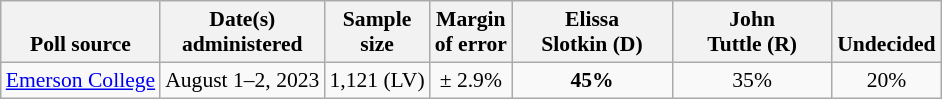<table class="wikitable" style="font-size:90%;text-align:center;">
<tr style="vertical-align:bottom">
<th>Poll source</th>
<th>Date(s)<br>administered</th>
<th>Sample<br>size</th>
<th>Margin<br>of error</th>
<th style="width:100px;">Elissa<br>Slotkin (D)</th>
<th style="width:100px;">John<br>Tuttle (R)</th>
<th>Undecided</th>
</tr>
<tr>
<td style="text-align:left;"><a href='#'>Emerson College</a></td>
<td>August 1–2, 2023</td>
<td>1,121 (LV)</td>
<td>± 2.9%</td>
<td><strong>45%</strong></td>
<td>35%</td>
<td>20%</td>
</tr>
</table>
